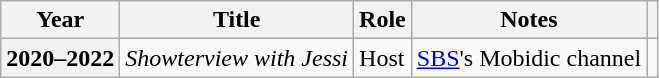<table class="wikitable sortable plainrowheaders">
<tr>
<th scope="col">Year</th>
<th scope="col">Title</th>
<th scope="col">Role</th>
<th scope="col">Notes</th>
<th scope="col" class="unsortable"></th>
</tr>
<tr>
<th scope="row">2020–2022</th>
<td><em>Showterview with Jessi</em></td>
<td>Host</td>
<td><a href='#'>SBS</a>'s Mobidic channel</td>
<td style="text-align:center"></td>
</tr>
</table>
